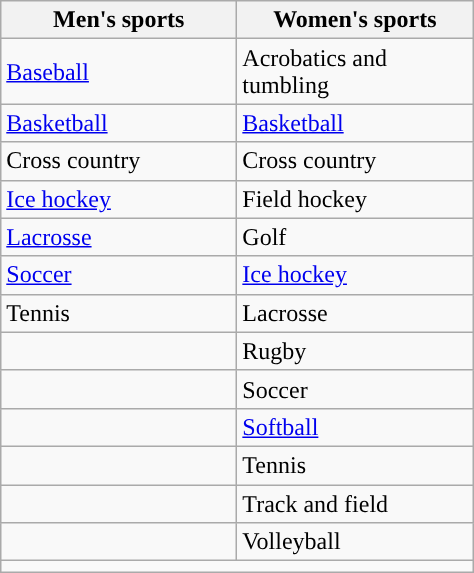<table class="wikitable">
<tr>
<th width=150px>Men's sports</th>
<th width=150px>Women's sports</th>
</tr>
<tr>
<td><a href='#'>Baseball</a></td>
<td>Acrobatics and tumbling</td>
</tr>
<tr>
<td><a href='#'>Basketball</a></td>
<td><a href='#'>Basketball</a></td>
</tr>
<tr>
<td>Cross country</td>
<td>Cross country</td>
</tr>
<tr>
<td><a href='#'>Ice hockey</a></td>
<td>Field hockey</td>
</tr>
<tr>
<td><a href='#'>Lacrosse</a></td>
<td>Golf</td>
</tr>
<tr>
<td><a href='#'>Soccer</a></td>
<td><a href='#'>Ice hockey</a></td>
</tr>
<tr>
<td>Tennis</td>
<td>Lacrosse</td>
</tr>
<tr>
<td></td>
<td>Rugby</td>
</tr>
<tr>
<td></td>
<td>Soccer</td>
</tr>
<tr>
<td></td>
<td><a href='#'>Softball</a></td>
</tr>
<tr>
<td></td>
<td>Tennis</td>
</tr>
<tr>
<td></td>
<td>Track and field</td>
</tr>
<tr>
<td></td>
<td>Volleyball</td>
</tr>
<tr>
<td colspan="2"></td>
</tr>
</table>
